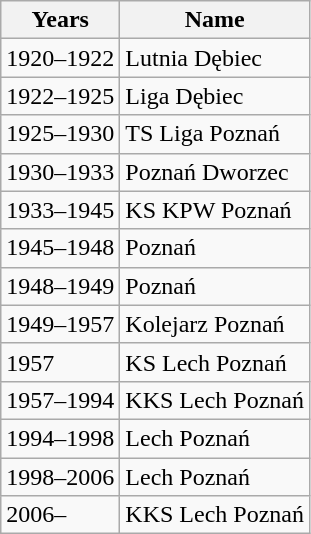<table class="wikitable">
<tr>
<th>Years</th>
<th>Name</th>
</tr>
<tr>
<td>1920–1922</td>
<td> Lutnia Dębiec</td>
</tr>
<tr>
<td>1922–1925</td>
<td> Liga Dębiec</td>
</tr>
<tr>
<td>1925–1930</td>
<td>TS Liga Poznań</td>
</tr>
<tr>
<td>1930–1933</td>
<td> Poznań Dworzec</td>
</tr>
<tr>
<td>1933–1945</td>
<td>KS KPW Poznań</td>
</tr>
<tr>
<td>1945–1948</td>
<td> Poznań</td>
</tr>
<tr>
<td>1948–1949</td>
<td> Poznań</td>
</tr>
<tr>
<td>1949–1957</td>
<td> Kolejarz Poznań</td>
</tr>
<tr>
<td>1957</td>
<td>KS Lech Poznań</td>
</tr>
<tr>
<td>1957–1994</td>
<td>KKS Lech Poznań</td>
</tr>
<tr>
<td>1994–1998</td>
<td> Lech Poznań</td>
</tr>
<tr>
<td>1998–2006</td>
<td> Lech Poznań</td>
</tr>
<tr>
<td>2006–</td>
<td>KKS Lech Poznań</td>
</tr>
</table>
